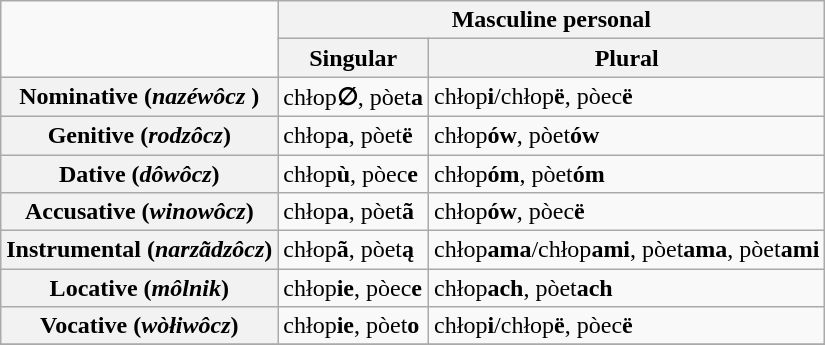<table class="wikitable">
<tr>
<td rowspan="2"></td>
<th colspan="2">Masculine personal</th>
</tr>
<tr>
<th>Singular</th>
<th>Plural</th>
</tr>
<tr>
<th>Nominative (<em>nazéwôcz </em>)</th>
<td>chłop<strong>∅</strong>, pòet<strong>a</strong></td>
<td>chłop<strong>i</strong>/chłop<strong>ë</strong>, pòec<strong>ë</strong></td>
</tr>
<tr>
<th>Genitive (<em>rodzôcz</em>)</th>
<td>chłop<strong>a</strong>, pòet<strong>ë</strong></td>
<td>chłop<strong>ów</strong>, pòet<strong>ów</strong></td>
</tr>
<tr>
<th>Dative (<em>dôwôcz</em>)</th>
<td>chłop<strong>ù</strong>, pòec<strong>e</strong></td>
<td>chłop<strong>óm</strong>, pòet<strong>óm</strong></td>
</tr>
<tr>
<th>Accusative (<em>winowôcz</em>)</th>
<td>chłop<strong>a</strong>, pòet<strong>ã</strong></td>
<td>chłop<strong>ów</strong>, pòec<strong>ë</strong></td>
</tr>
<tr>
<th>Instrumental (<em>narzãdzôcz</em>)</th>
<td>chłop<strong>ã</strong>, pòet<strong>ą</strong></td>
<td>chłop<strong>ama</strong>/chłop<strong>ami</strong>, pòet<strong>ama</strong>, pòet<strong>ami</strong></td>
</tr>
<tr>
<th>Locative (<em>môlnik</em>)</th>
<td>chłop<strong>ie</strong>, pòec<strong>e</strong></td>
<td>chłop<strong>ach</strong>, pòet<strong>ach</strong></td>
</tr>
<tr>
<th>Vocative (<em>wòłiwôcz</em>)</th>
<td>chłop<strong>ie</strong>, pòet<strong>o</strong></td>
<td>chłop<strong>i</strong>/chłop<strong>ë</strong>, pòec<strong>ë</strong></td>
</tr>
<tr>
</tr>
</table>
